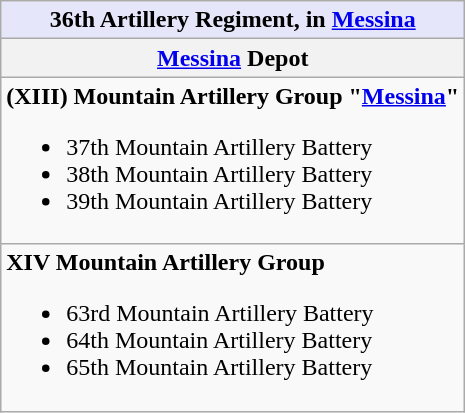<table class="wikitable">
<tr>
<th style="align: center; background: lavender;" colspan="4"><strong>36th Artillery Regiment</strong>, in <a href='#'>Messina</a></th>
</tr>
<tr>
<th><a href='#'>Messina</a> Depot</th>
</tr>
<tr style="vertical-align: top;">
<td> <strong> (XIII) Mountain Artillery Group "<a href='#'>Messina</a>"</strong><br><ul><li> 37th Mountain Artillery Battery</li><li> 38th Mountain Artillery Battery</li><li> 39th Mountain Artillery Battery</li></ul></td>
</tr>
<tr style="vertical-align: top;">
<td> <strong>XIV Mountain Artillery Group</strong><br><ul><li> 63rd Mountain Artillery Battery</li><li> 64th Mountain Artillery Battery</li><li> 65th Mountain Artillery Battery</li></ul></td>
</tr>
</table>
